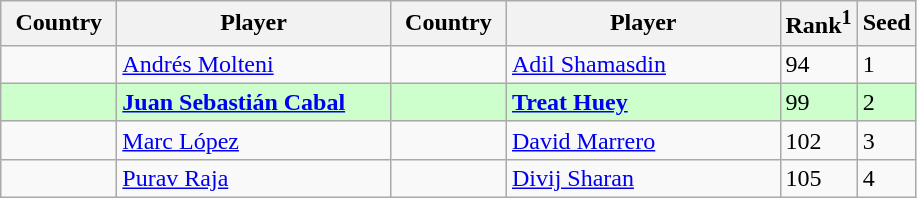<table class="sortable wikitable">
<tr>
<th width="70">Country</th>
<th width="175">Player</th>
<th width="70">Country</th>
<th width="175">Player</th>
<th>Rank<sup>1</sup></th>
<th>Seed</th>
</tr>
<tr>
<td></td>
<td><a href='#'>Andrés Molteni</a></td>
<td></td>
<td><a href='#'>Adil Shamasdin</a></td>
<td>94</td>
<td>1</td>
</tr>
<tr style="background:#cfc;">
<td></td>
<td><strong><a href='#'>Juan Sebastián Cabal</a></strong></td>
<td></td>
<td><strong><a href='#'>Treat Huey</a></strong></td>
<td>99</td>
<td>2</td>
</tr>
<tr>
<td></td>
<td><a href='#'>Marc López</a></td>
<td></td>
<td><a href='#'>David Marrero</a></td>
<td>102</td>
<td>3</td>
</tr>
<tr>
<td></td>
<td><a href='#'>Purav Raja</a></td>
<td></td>
<td><a href='#'>Divij Sharan</a></td>
<td>105</td>
<td>4</td>
</tr>
</table>
